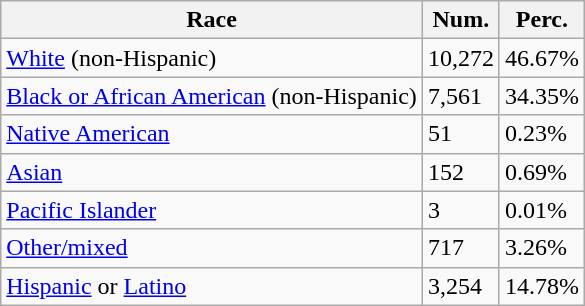<table class="wikitable">
<tr>
<th>Race</th>
<th>Num.</th>
<th>Perc.</th>
</tr>
<tr>
<td><a href='#'>White</a> (non-Hispanic)</td>
<td>10,272</td>
<td>46.67%</td>
</tr>
<tr>
<td><a href='#'>Black or African American</a> (non-Hispanic)</td>
<td>7,561</td>
<td>34.35%</td>
</tr>
<tr>
<td><a href='#'>Native American</a></td>
<td>51</td>
<td>0.23%</td>
</tr>
<tr>
<td><a href='#'>Asian</a></td>
<td>152</td>
<td>0.69%</td>
</tr>
<tr>
<td><a href='#'>Pacific Islander</a></td>
<td>3</td>
<td>0.01%</td>
</tr>
<tr>
<td><a href='#'>Other/mixed</a></td>
<td>717</td>
<td>3.26%</td>
</tr>
<tr>
<td><a href='#'>Hispanic</a> or <a href='#'>Latino</a></td>
<td>3,254</td>
<td>14.78%</td>
</tr>
</table>
